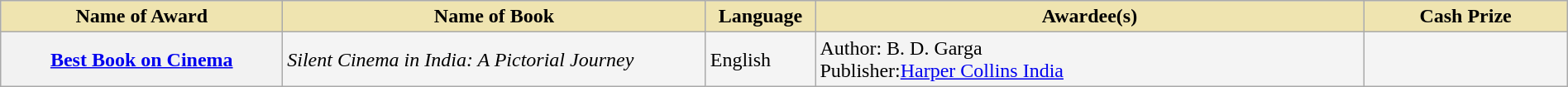<table class="wikitable plainrowheaders" style="width:100%;background-color:#F4F4F4;">
<tr style="background-color:#F4F4F4">
<th scope="col" style="background-color:#EFE4B0;width:18%;">Name of Award</th>
<th scope="col" style="background-color:#EFE4B0;width:27%;">Name of Book</th>
<th scope="col" style="background-color:#EFE4B0;width:7%;">Language</th>
<th scope="col" style="background-color:#EFE4B0;width:35%;">Awardee(s)</th>
<th scope="col" style="background-color:#EFE4B0;width:13%;">Cash Prize</th>
</tr>
<tr>
<th scope="row"><a href='#'>Best Book on Cinema</a></th>
<td><em>Silent Cinema in India: A Pictorial Journey</em></td>
<td>English</td>
<td>Author: B. D. Garga<br>Publisher:<a href='#'>Harper Collins India</a></td>
<td></td>
</tr>
</table>
